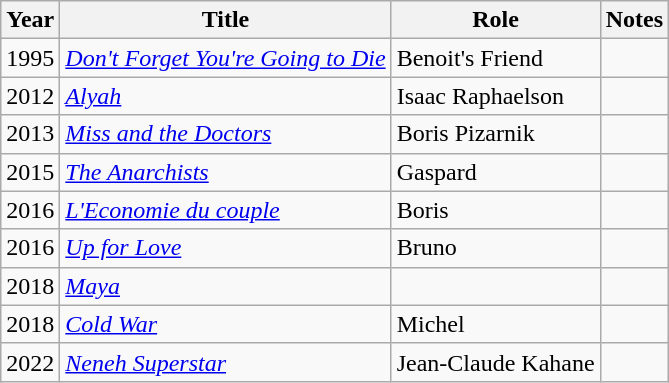<table class="wikitable sortable">
<tr>
<th>Year</th>
<th>Title</th>
<th>Role</th>
<th class="unsortable">Notes</th>
</tr>
<tr>
<td>1995</td>
<td><em><a href='#'>Don't Forget You're Going to Die</a></em></td>
<td>Benoit's Friend</td>
<td></td>
</tr>
<tr>
<td>2012</td>
<td><em><a href='#'>Alyah</a></em></td>
<td>Isaac Raphaelson</td>
<td></td>
</tr>
<tr>
<td>2013</td>
<td><em><a href='#'>Miss and the Doctors</a></em></td>
<td>Boris Pizarnik</td>
<td></td>
</tr>
<tr>
<td>2015</td>
<td><em><a href='#'>The Anarchists</a></em></td>
<td>Gaspard</td>
<td></td>
</tr>
<tr>
<td>2016</td>
<td><em><a href='#'>L'Economie du couple</a></em></td>
<td>Boris</td>
<td></td>
</tr>
<tr>
<td>2016</td>
<td><em><a href='#'>Up for Love</a></em></td>
<td>Bruno</td>
<td></td>
</tr>
<tr>
<td>2018</td>
<td><em><a href='#'>Maya</a></em></td>
<td></td>
<td></td>
</tr>
<tr>
<td>2018</td>
<td><em><a href='#'>Cold War</a></em></td>
<td>Michel</td>
<td></td>
</tr>
<tr>
<td>2022</td>
<td><em><a href='#'>Neneh Superstar</a></em></td>
<td>Jean-Claude Kahane</td>
<td></td>
</tr>
</table>
